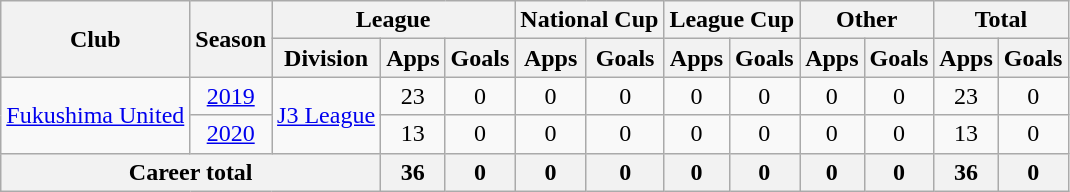<table class="wikitable" style="text-align: center">
<tr>
<th rowspan="2">Club</th>
<th rowspan="2">Season</th>
<th colspan="3">League</th>
<th colspan="2">National Cup</th>
<th colspan="2">League Cup</th>
<th colspan="2">Other</th>
<th colspan="2">Total</th>
</tr>
<tr>
<th>Division</th>
<th>Apps</th>
<th>Goals</th>
<th>Apps</th>
<th>Goals</th>
<th>Apps</th>
<th>Goals</th>
<th>Apps</th>
<th>Goals</th>
<th>Apps</th>
<th>Goals</th>
</tr>
<tr>
<td rowspan="2"><a href='#'>Fukushima United</a></td>
<td><a href='#'>2019</a></td>
<td rowspan="2"><a href='#'>J3 League</a></td>
<td>23</td>
<td>0</td>
<td>0</td>
<td>0</td>
<td>0</td>
<td>0</td>
<td>0</td>
<td>0</td>
<td>23</td>
<td>0</td>
</tr>
<tr>
<td><a href='#'>2020</a></td>
<td>13</td>
<td>0</td>
<td>0</td>
<td>0</td>
<td>0</td>
<td>0</td>
<td>0</td>
<td>0</td>
<td>13</td>
<td>0</td>
</tr>
<tr>
<th colspan=3>Career total</th>
<th>36</th>
<th>0</th>
<th>0</th>
<th>0</th>
<th>0</th>
<th>0</th>
<th>0</th>
<th>0</th>
<th>36</th>
<th>0</th>
</tr>
</table>
